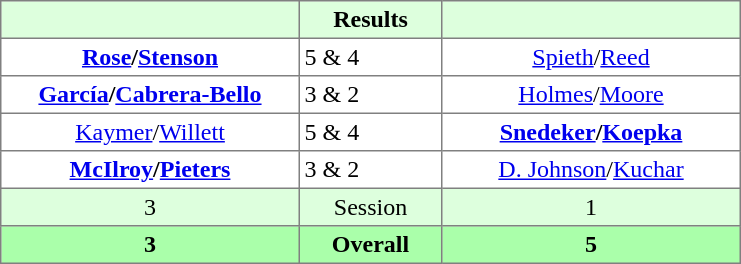<table border="1" cellpadding="3" style="border-collapse:collapse; text-align:center;">
<tr style="background:#dfd;">
<th style="width:12em;"></th>
<th style="width:5.5em;">Results</th>
<th style="width:12em;"></th>
</tr>
<tr>
<td><strong><a href='#'>Rose</a>/<a href='#'>Stenson</a></strong></td>
<td align=left> 5 & 4</td>
<td><a href='#'>Spieth</a>/<a href='#'>Reed</a></td>
</tr>
<tr>
<td><strong><a href='#'>García</a>/<a href='#'>Cabrera-Bello</a></strong></td>
<td align=left> 3 & 2</td>
<td><a href='#'>Holmes</a>/<a href='#'>Moore</a></td>
</tr>
<tr>
<td><a href='#'>Kaymer</a>/<a href='#'>Willett</a></td>
<td align=left> 5 & 4</td>
<td><strong><a href='#'>Snedeker</a>/<a href='#'>Koepka</a></strong></td>
</tr>
<tr>
<td><strong><a href='#'>McIlroy</a>/<a href='#'>Pieters</a></strong></td>
<td align=left> 3 & 2</td>
<td><a href='#'>D. Johnson</a>/<a href='#'>Kuchar</a></td>
</tr>
<tr style="background:#dfd;">
<td>3</td>
<td>Session</td>
<td>1</td>
</tr>
<tr style="background:#afa;">
<th>3</th>
<th>Overall</th>
<th>5</th>
</tr>
</table>
